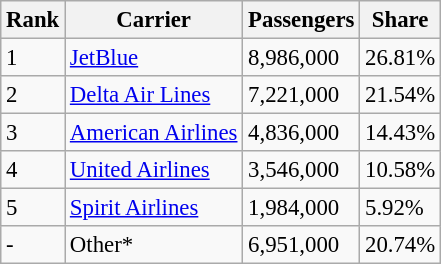<table class="wikitable sortable" style="font-size: 95%">
<tr>
<th>Rank</th>
<th>Carrier</th>
<th>Passengers</th>
<th>Share</th>
</tr>
<tr>
<td>1</td>
<td><a href='#'>JetBlue</a></td>
<td>8,986,000</td>
<td>26.81%</td>
</tr>
<tr>
<td>2</td>
<td><a href='#'>Delta Air Lines</a></td>
<td>7,221,000</td>
<td>21.54%</td>
</tr>
<tr>
<td>3</td>
<td><a href='#'>American Airlines</a></td>
<td>4,836,000</td>
<td>14.43%</td>
</tr>
<tr>
<td>4</td>
<td><a href='#'>United Airlines</a></td>
<td>3,546,000</td>
<td>10.58%</td>
</tr>
<tr>
<td>5</td>
<td><a href='#'>Spirit Airlines</a></td>
<td>1,984,000</td>
<td>5.92%</td>
</tr>
<tr>
<td>-</td>
<td>Other*</td>
<td>6,951,000</td>
<td>20.74%</td>
</tr>
</table>
